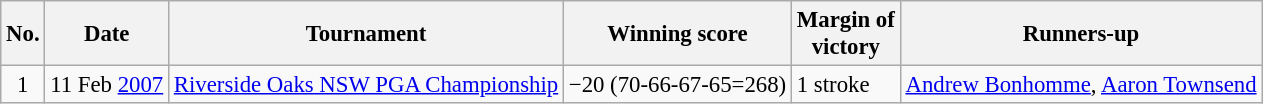<table class="wikitable" style="font-size:95%;">
<tr>
<th>No.</th>
<th>Date</th>
<th>Tournament</th>
<th>Winning score</th>
<th>Margin of<br>victory</th>
<th>Runners-up</th>
</tr>
<tr>
<td align=center>1</td>
<td align=right>11 Feb <a href='#'>2007</a></td>
<td><a href='#'>Riverside Oaks NSW PGA Championship</a></td>
<td>−20 (70-66-67-65=268)</td>
<td>1 stroke</td>
<td> <a href='#'>Andrew Bonhomme</a>,  <a href='#'>Aaron Townsend</a></td>
</tr>
</table>
